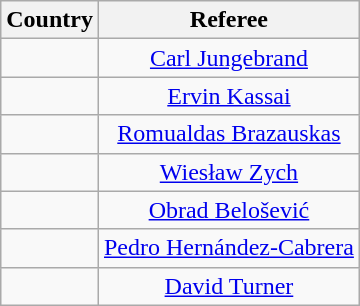<table class="wikitable sortable" style="text-align:center;">
<tr>
<th>Country</th>
<th>Referee</th>
</tr>
<tr>
<td></td>
<td><a href='#'>Carl Jungebrand</a></td>
</tr>
<tr>
<td></td>
<td><a href='#'>Ervin Kassai</a></td>
</tr>
<tr>
<td></td>
<td><a href='#'>Romualdas Brazauskas</a></td>
</tr>
<tr>
<td></td>
<td><a href='#'>Wiesław Zych</a></td>
</tr>
<tr>
<td></td>
<td><a href='#'>Obrad Belošević</a></td>
</tr>
<tr>
<td></td>
<td><a href='#'>Pedro Hernández-Cabrera</a></td>
</tr>
<tr>
<td></td>
<td><a href='#'>David Turner</a></td>
</tr>
</table>
